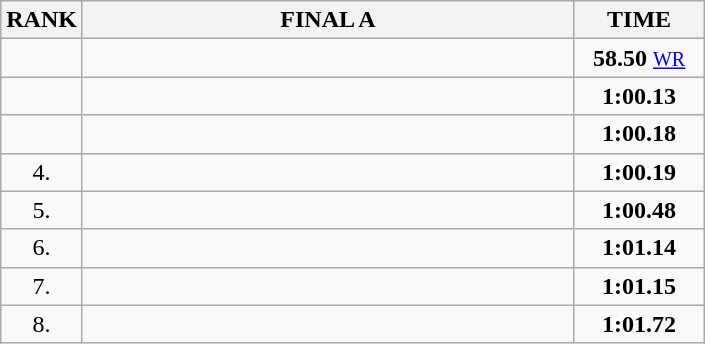<table class="wikitable">
<tr>
<th>RANK</th>
<th style="width: 20em">FINAL A</th>
<th style="width: 5em">TIME</th>
</tr>
<tr>
<td align="center"></td>
<td></td>
<td align="center"><strong>58.50</strong> <small><a href='#'>WR</a></small></td>
</tr>
<tr>
<td align="center"></td>
<td></td>
<td align="center"><strong>1:00.13</strong></td>
</tr>
<tr>
<td align="center"></td>
<td></td>
<td align="center"><strong>1:00.18</strong></td>
</tr>
<tr>
<td align="center">4.</td>
<td></td>
<td align="center"><strong>1:00.19</strong></td>
</tr>
<tr>
<td align="center">5.</td>
<td></td>
<td align="center"><strong>1:00.48</strong></td>
</tr>
<tr>
<td align="center">6.</td>
<td></td>
<td align="center"><strong>1:01.14</strong></td>
</tr>
<tr>
<td align="center">7.</td>
<td></td>
<td align="center"><strong>1:01.15</strong></td>
</tr>
<tr>
<td align="center">8.</td>
<td></td>
<td align="center"><strong>1:01.72</strong></td>
</tr>
</table>
